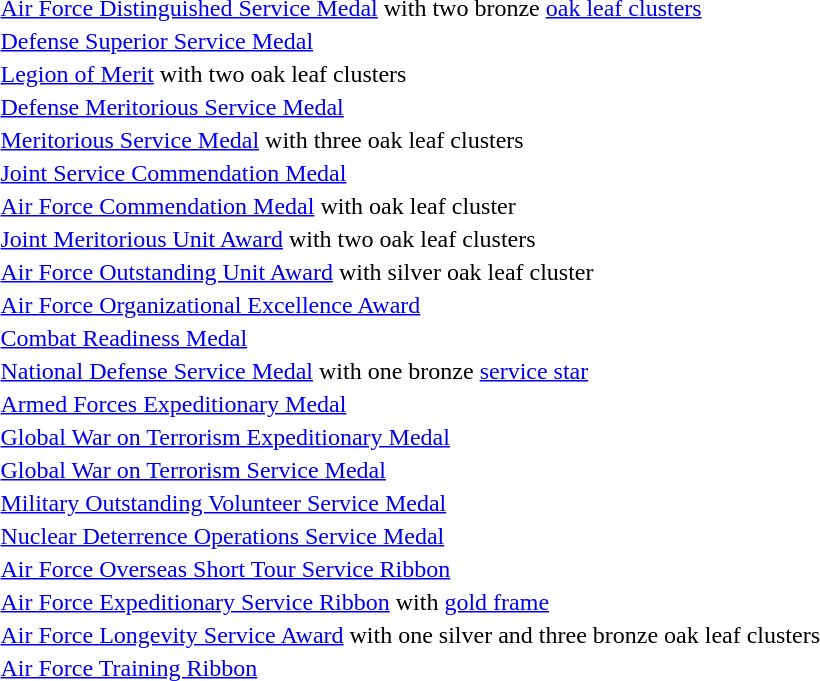<table>
<tr>
<td><span></span><span></span></td>
<td><a href='#'>Air Force Distinguished Service Medal</a> with two bronze <a href='#'>oak leaf clusters</a></td>
</tr>
<tr>
<td></td>
<td><a href='#'>Defense Superior Service Medal</a></td>
</tr>
<tr>
<td><span></span><span></span></td>
<td><a href='#'>Legion of Merit</a> with two oak leaf clusters</td>
</tr>
<tr>
<td></td>
<td><a href='#'>Defense Meritorious Service Medal</a></td>
</tr>
<tr>
<td><span></span><span></span><span></span></td>
<td><a href='#'>Meritorious Service Medal</a> with three oak leaf clusters</td>
</tr>
<tr>
<td></td>
<td><a href='#'>Joint Service Commendation Medal</a></td>
</tr>
<tr>
<td></td>
<td><a href='#'>Air Force Commendation Medal</a> with oak leaf cluster</td>
</tr>
<tr>
<td><span></span><span></span></td>
<td><a href='#'>Joint Meritorious Unit Award</a> with two oak leaf clusters</td>
</tr>
<tr>
<td></td>
<td><a href='#'>Air Force Outstanding Unit Award</a> with silver oak leaf cluster</td>
</tr>
<tr>
<td></td>
<td><a href='#'>Air Force Organizational Excellence Award</a></td>
</tr>
<tr>
<td></td>
<td><a href='#'>Combat Readiness Medal</a></td>
</tr>
<tr>
<td></td>
<td><a href='#'>National Defense Service Medal</a> with one bronze <a href='#'>service star</a></td>
</tr>
<tr>
<td></td>
<td><a href='#'>Armed Forces Expeditionary Medal</a></td>
</tr>
<tr>
<td></td>
<td><a href='#'>Global War on Terrorism Expeditionary Medal</a></td>
</tr>
<tr>
<td></td>
<td><a href='#'>Global War on Terrorism Service Medal</a></td>
</tr>
<tr>
<td></td>
<td><a href='#'>Military Outstanding Volunteer Service Medal</a></td>
</tr>
<tr>
<td></td>
<td><a href='#'>Nuclear Deterrence Operations Service Medal</a></td>
</tr>
<tr>
<td></td>
<td><a href='#'>Air Force Overseas Short Tour Service Ribbon</a></td>
</tr>
<tr>
<td></td>
<td><a href='#'>Air Force Expeditionary Service Ribbon</a> with <a href='#'>gold frame</a></td>
</tr>
<tr>
<td></td>
<td><a href='#'>Air Force Longevity Service Award</a> with one silver and three bronze oak leaf clusters</td>
</tr>
<tr>
<td></td>
<td><a href='#'>Air Force Training Ribbon</a></td>
</tr>
</table>
